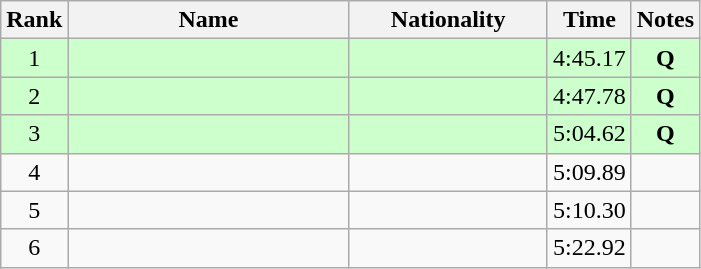<table class="wikitable sortable" style="text-align:center">
<tr>
<th>Rank</th>
<th style="width:180px">Name</th>
<th style="width:125px">Nationality</th>
<th>Time</th>
<th>Notes</th>
</tr>
<tr style="background:#cfc;">
<td>1</td>
<td style="text-align:left;"></td>
<td style="text-align:left;"></td>
<td>4:45.17</td>
<td><strong>Q</strong></td>
</tr>
<tr style="background:#cfc;">
<td>2</td>
<td style="text-align:left;"></td>
<td style="text-align:left;"></td>
<td>4:47.78</td>
<td><strong>Q</strong></td>
</tr>
<tr style="background:#cfc;">
<td>3</td>
<td style="text-align:left;"></td>
<td style="text-align:left;"></td>
<td>5:04.62</td>
<td><strong>Q</strong></td>
</tr>
<tr>
<td>4</td>
<td style="text-align:left;"></td>
<td style="text-align:left;"></td>
<td>5:09.89</td>
<td></td>
</tr>
<tr>
<td>5</td>
<td style="text-align:left;"></td>
<td style="text-align:left;"></td>
<td>5:10.30</td>
<td></td>
</tr>
<tr>
<td>6</td>
<td style="text-align:left;"></td>
<td style="text-align:left;"></td>
<td>5:22.92</td>
<td></td>
</tr>
</table>
